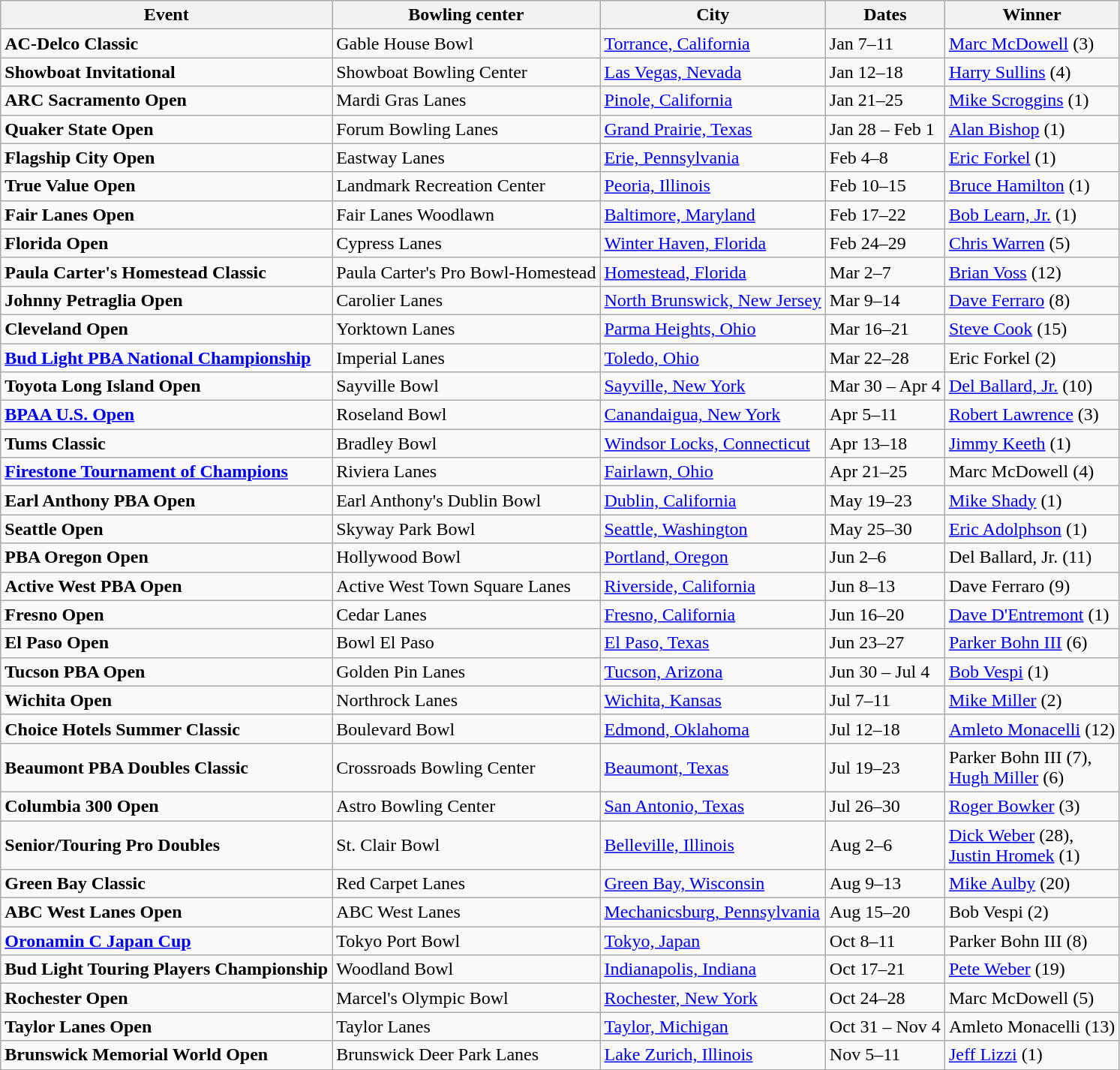<table class="wikitable">
<tr>
<th>Event</th>
<th>Bowling center</th>
<th>City</th>
<th>Dates</th>
<th>Winner</th>
</tr>
<tr>
<td><strong>AC-Delco Classic</strong></td>
<td>Gable House Bowl</td>
<td><a href='#'>Torrance, California</a></td>
<td>Jan 7–11</td>
<td><a href='#'>Marc McDowell</a> (3)</td>
</tr>
<tr>
<td><strong>Showboat Invitational</strong></td>
<td>Showboat Bowling Center</td>
<td><a href='#'>Las Vegas, Nevada</a></td>
<td>Jan 12–18</td>
<td><a href='#'>Harry Sullins</a> (4)</td>
</tr>
<tr>
<td><strong>ARC Sacramento Open</strong></td>
<td>Mardi Gras Lanes</td>
<td><a href='#'>Pinole, California</a></td>
<td>Jan 21–25</td>
<td><a href='#'>Mike Scroggins</a> (1)</td>
</tr>
<tr>
<td><strong>Quaker State Open</strong></td>
<td>Forum Bowling Lanes</td>
<td><a href='#'>Grand Prairie, Texas</a></td>
<td>Jan 28 – Feb 1</td>
<td><a href='#'>Alan Bishop</a> (1)</td>
</tr>
<tr>
<td><strong>Flagship City Open</strong></td>
<td>Eastway Lanes</td>
<td><a href='#'>Erie, Pennsylvania</a></td>
<td>Feb 4–8</td>
<td><a href='#'>Eric Forkel</a> (1)</td>
</tr>
<tr>
<td><strong>True Value Open</strong></td>
<td>Landmark Recreation Center</td>
<td><a href='#'>Peoria, Illinois</a></td>
<td>Feb 10–15</td>
<td><a href='#'>Bruce Hamilton</a> (1)</td>
</tr>
<tr>
<td><strong>Fair Lanes Open</strong></td>
<td>Fair Lanes Woodlawn</td>
<td><a href='#'>Baltimore, Maryland</a></td>
<td>Feb 17–22</td>
<td><a href='#'>Bob Learn, Jr.</a> (1)</td>
</tr>
<tr>
<td><strong>Florida Open</strong></td>
<td>Cypress Lanes</td>
<td><a href='#'>Winter Haven, Florida</a></td>
<td>Feb 24–29</td>
<td><a href='#'>Chris Warren</a> (5)</td>
</tr>
<tr>
<td><strong>Paula Carter's Homestead Classic</strong></td>
<td>Paula Carter's Pro Bowl-Homestead</td>
<td><a href='#'>Homestead, Florida</a></td>
<td>Mar 2–7</td>
<td><a href='#'>Brian Voss</a> (12)</td>
</tr>
<tr>
<td><strong>Johnny Petraglia Open</strong></td>
<td>Carolier Lanes</td>
<td><a href='#'>North Brunswick, New Jersey</a></td>
<td>Mar 9–14</td>
<td><a href='#'>Dave Ferraro</a> (8)</td>
</tr>
<tr>
<td><strong>Cleveland Open</strong></td>
<td>Yorktown Lanes</td>
<td><a href='#'>Parma Heights, Ohio</a></td>
<td>Mar 16–21</td>
<td><a href='#'>Steve Cook</a> (15)</td>
</tr>
<tr>
<td><strong><a href='#'>Bud Light PBA National Championship</a></strong></td>
<td>Imperial Lanes</td>
<td><a href='#'>Toledo, Ohio</a></td>
<td>Mar 22–28</td>
<td>Eric Forkel (2)</td>
</tr>
<tr>
<td><strong>Toyota Long Island Open</strong></td>
<td>Sayville Bowl</td>
<td><a href='#'>Sayville, New York</a></td>
<td>Mar 30 – Apr 4</td>
<td><a href='#'>Del Ballard, Jr.</a> (10)</td>
</tr>
<tr>
<td><strong><a href='#'>BPAA U.S. Open</a></strong></td>
<td>Roseland Bowl</td>
<td><a href='#'>Canandaigua, New York</a></td>
<td>Apr 5–11</td>
<td><a href='#'>Robert Lawrence</a> (3)</td>
</tr>
<tr>
<td><strong>Tums Classic</strong></td>
<td>Bradley Bowl</td>
<td><a href='#'>Windsor Locks, Connecticut</a></td>
<td>Apr 13–18</td>
<td><a href='#'>Jimmy Keeth</a> (1)</td>
</tr>
<tr>
<td><strong><a href='#'>Firestone Tournament of Champions</a></strong></td>
<td>Riviera Lanes</td>
<td><a href='#'>Fairlawn, Ohio</a></td>
<td>Apr 21–25</td>
<td>Marc McDowell (4)</td>
</tr>
<tr>
<td><strong>Earl Anthony PBA Open</strong></td>
<td>Earl Anthony's Dublin Bowl</td>
<td><a href='#'>Dublin, California</a></td>
<td>May 19–23</td>
<td><a href='#'>Mike Shady</a> (1)</td>
</tr>
<tr>
<td><strong>Seattle Open</strong></td>
<td>Skyway Park Bowl</td>
<td><a href='#'>Seattle, Washington</a></td>
<td>May 25–30</td>
<td><a href='#'>Eric Adolphson</a> (1)</td>
</tr>
<tr>
<td><strong>PBA Oregon Open</strong></td>
<td>Hollywood Bowl</td>
<td><a href='#'>Portland, Oregon</a></td>
<td>Jun 2–6</td>
<td>Del Ballard, Jr. (11)</td>
</tr>
<tr>
<td><strong>Active West PBA Open</strong></td>
<td>Active West Town Square Lanes</td>
<td><a href='#'>Riverside, California</a></td>
<td>Jun 8–13</td>
<td>Dave Ferraro (9)</td>
</tr>
<tr>
<td><strong>Fresno Open</strong></td>
<td>Cedar Lanes</td>
<td><a href='#'>Fresno, California</a></td>
<td>Jun 16–20</td>
<td><a href='#'>Dave D'Entremont</a> (1)</td>
</tr>
<tr>
<td><strong>El Paso Open</strong></td>
<td>Bowl El Paso</td>
<td><a href='#'>El Paso, Texas</a></td>
<td>Jun 23–27</td>
<td><a href='#'>Parker Bohn III</a> (6)</td>
</tr>
<tr>
<td><strong>Tucson PBA Open</strong></td>
<td>Golden Pin Lanes</td>
<td><a href='#'>Tucson, Arizona</a></td>
<td>Jun 30 – Jul 4</td>
<td><a href='#'>Bob Vespi</a> (1)</td>
</tr>
<tr>
<td><strong>Wichita Open</strong></td>
<td>Northrock Lanes</td>
<td><a href='#'>Wichita, Kansas</a></td>
<td>Jul 7–11</td>
<td><a href='#'>Mike Miller</a> (2)</td>
</tr>
<tr>
<td><strong>Choice Hotels Summer Classic</strong></td>
<td>Boulevard Bowl</td>
<td><a href='#'>Edmond, Oklahoma</a></td>
<td>Jul 12–18</td>
<td><a href='#'>Amleto Monacelli</a> (12)</td>
</tr>
<tr>
<td><strong>Beaumont PBA Doubles Classic</strong></td>
<td>Crossroads Bowling Center</td>
<td><a href='#'>Beaumont, Texas</a></td>
<td>Jul 19–23</td>
<td>Parker Bohn III (7),<br><a href='#'>Hugh Miller</a> (6)</td>
</tr>
<tr>
<td><strong>Columbia 300 Open</strong></td>
<td>Astro Bowling Center</td>
<td><a href='#'>San Antonio, Texas</a></td>
<td>Jul 26–30</td>
<td><a href='#'>Roger Bowker</a> (3)</td>
</tr>
<tr>
<td><strong>Senior/Touring Pro Doubles</strong></td>
<td>St. Clair Bowl</td>
<td><a href='#'>Belleville, Illinois</a></td>
<td>Aug 2–6</td>
<td><a href='#'>Dick Weber</a> (28),<br><a href='#'>Justin Hromek</a> (1)</td>
</tr>
<tr>
<td><strong>Green Bay Classic</strong></td>
<td>Red Carpet Lanes</td>
<td><a href='#'>Green Bay, Wisconsin</a></td>
<td>Aug 9–13</td>
<td><a href='#'>Mike Aulby</a> (20)</td>
</tr>
<tr>
<td><strong>ABC West Lanes Open</strong></td>
<td>ABC West Lanes</td>
<td><a href='#'>Mechanicsburg, Pennsylvania</a></td>
<td>Aug 15–20</td>
<td>Bob Vespi (2)</td>
</tr>
<tr>
<td><strong><a href='#'>Oronamin C Japan Cup</a></strong></td>
<td>Tokyo Port Bowl</td>
<td><a href='#'>Tokyo, Japan</a></td>
<td>Oct 8–11</td>
<td>Parker Bohn III (8)</td>
</tr>
<tr>
<td><strong>Bud Light Touring Players Championship</strong></td>
<td>Woodland Bowl</td>
<td><a href='#'>Indianapolis, Indiana</a></td>
<td>Oct 17–21</td>
<td><a href='#'>Pete Weber</a> (19)</td>
</tr>
<tr>
<td><strong>Rochester Open</strong></td>
<td>Marcel's Olympic Bowl</td>
<td><a href='#'>Rochester, New York</a></td>
<td>Oct 24–28</td>
<td>Marc McDowell (5)</td>
</tr>
<tr>
<td><strong>Taylor Lanes Open</strong></td>
<td>Taylor Lanes</td>
<td><a href='#'>Taylor, Michigan</a></td>
<td>Oct 31 – Nov 4</td>
<td>Amleto Monacelli (13)</td>
</tr>
<tr>
<td><strong>Brunswick Memorial World Open</strong></td>
<td>Brunswick Deer Park Lanes</td>
<td><a href='#'>Lake Zurich, Illinois</a></td>
<td>Nov 5–11</td>
<td><a href='#'>Jeff Lizzi</a> (1)</td>
</tr>
</table>
